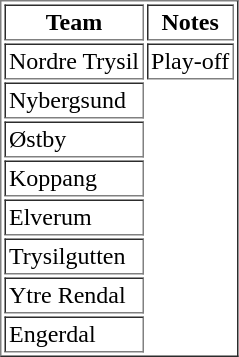<table border="1" cellpadding="2">
<tr>
<th>Team</th>
<th>Notes</th>
</tr>
<tr>
<td>Nordre Trysil</td>
<td>Play-off</td>
</tr>
<tr>
<td>Nybergsund</td>
</tr>
<tr>
<td>Østby</td>
</tr>
<tr>
<td>Koppang</td>
</tr>
<tr>
<td>Elverum</td>
</tr>
<tr>
<td>Trysilgutten</td>
</tr>
<tr>
<td>Ytre Rendal</td>
</tr>
<tr>
<td>Engerdal</td>
</tr>
</table>
